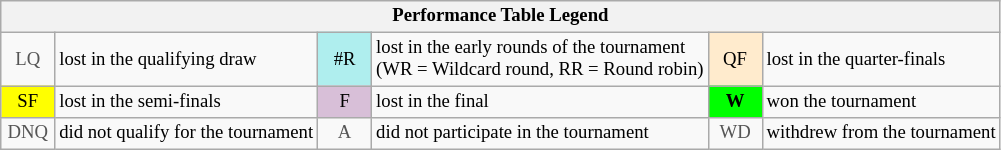<table class="wikitable" style="font-size:78%;">
<tr>
<th colspan="6">Performance Table Legend</th>
</tr>
<tr>
<td align="center" style="color:#555555;" width="30">LQ</td>
<td>lost in the qualifying draw</td>
<td align="center" style="background:#afeeee;">#R</td>
<td>lost in the early rounds of the tournament<br>(WR = Wildcard round, RR = Round robin)</td>
<td align="center" style="background:#ffebcd;">QF</td>
<td>lost in the quarter-finals</td>
</tr>
<tr>
<td align="center" style="background:yellow;">SF</td>
<td>lost in the semi-finals</td>
<td align="center" style="background:#D8BFD8;">F</td>
<td>lost in the final</td>
<td align="center" style="background:#00ff00;"><strong>W</strong></td>
<td>won the tournament</td>
</tr>
<tr>
<td align="center" style="color:#555555;" width="30">DNQ</td>
<td>did not qualify for the tournament</td>
<td align="center" style="color:#555555;" width="30">A</td>
<td>did not participate in the tournament</td>
<td align="center" style="color:#555555;" width="30">WD</td>
<td>withdrew from the tournament</td>
</tr>
</table>
